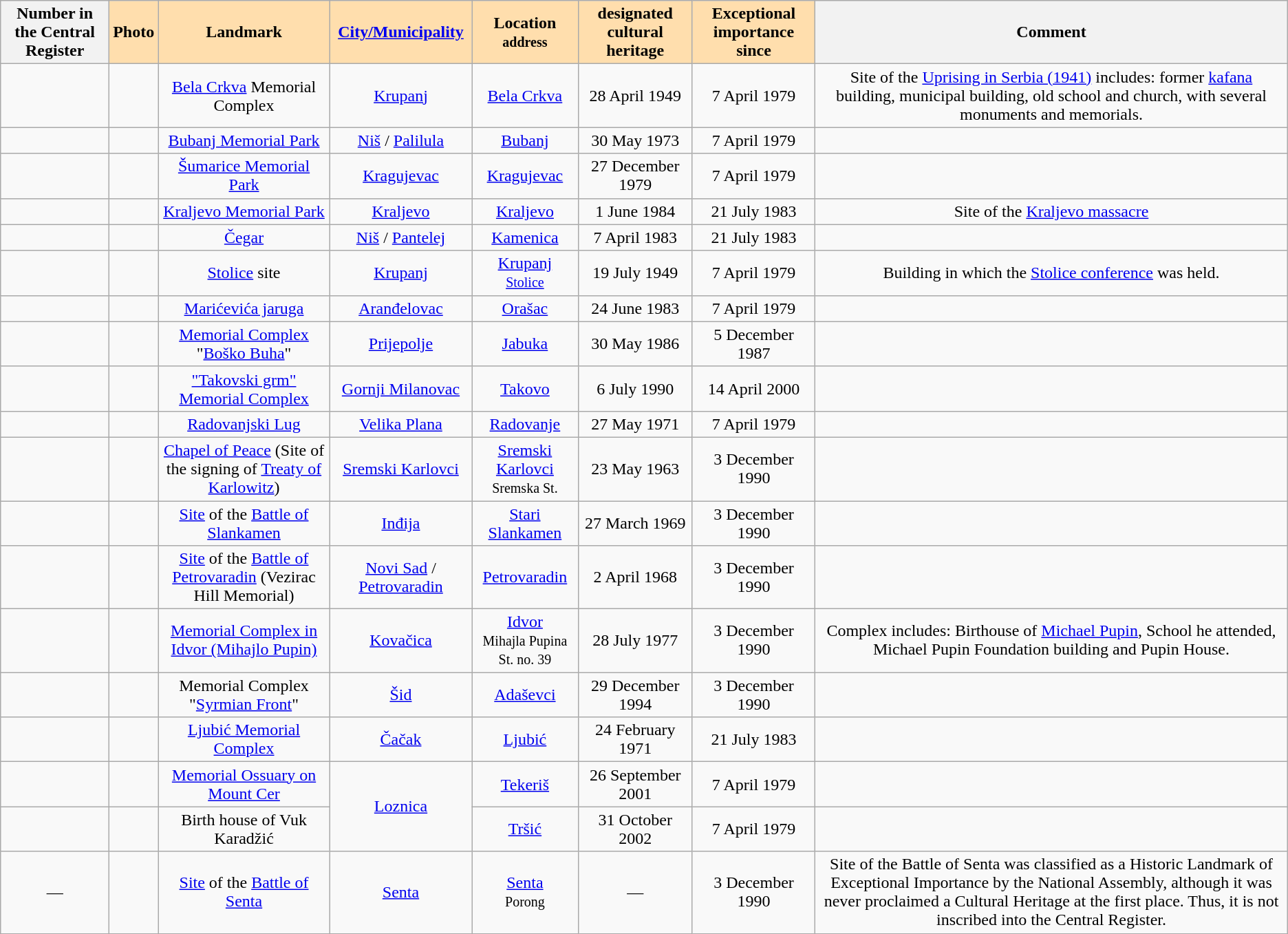<table class="wikitable sortable" style="text-align:center">
<tr>
<th>Number in the Central Register</th>
<th style="background:#FFDEAD;">Photo</th>
<th style="background:#FFDEAD;">Landmark</th>
<th style="background:#FFDEAD;"><a href='#'>City/Municipality</a></th>
<th style="background:#FFDEAD;">Location<br><small>address</small></th>
<th style="background:#FFDEAD;">designated cultural heritage</th>
<th style="background:#FFDEAD;">Exceptional importance since</th>
<th>Comment</th>
</tr>
<tr>
<td></td>
<td></td>
<td><a href='#'>Bela Crkva</a> Memorial Complex</td>
<td><a href='#'>Krupanj</a></td>
<td><a href='#'>Bela Crkva</a></td>
<td>28 April 1949</td>
<td>7 April 1979</td>
<td>Site of the <a href='#'>Uprising in Serbia (1941)</a> includes: former <a href='#'>kafana</a> building, municipal building, old school and church, with several monuments and memorials.</td>
</tr>
<tr>
<td></td>
<td></td>
<td><a href='#'>Bubanj Memorial Park</a></td>
<td><a href='#'>Niš</a> / <a href='#'>Palilula</a></td>
<td><a href='#'>Bubanj</a></td>
<td>30 May 1973</td>
<td>7 April 1979</td>
</tr>
<tr>
<td></td>
<td></td>
<td><a href='#'>Šumarice Memorial Park</a></td>
<td><a href='#'>Kragujevac</a></td>
<td><a href='#'>Kragujevac</a></td>
<td>27 December 1979</td>
<td>7 April 1979</td>
<td></td>
</tr>
<tr>
<td></td>
<td></td>
<td><a href='#'>Kraljevo Memorial Park</a></td>
<td><a href='#'>Kraljevo</a></td>
<td><a href='#'>Kraljevo</a></td>
<td>1 June 1984</td>
<td>21 July 1983</td>
<td>Site of the <a href='#'>Kraljevo massacre</a></td>
</tr>
<tr>
<td></td>
<td></td>
<td><a href='#'>Čegar</a></td>
<td><a href='#'>Niš</a> / <a href='#'>Pantelej</a></td>
<td><a href='#'>Kamenica</a></td>
<td>7 April 1983</td>
<td>21 July 1983</td>
<td></td>
</tr>
<tr>
<td></td>
<td></td>
<td><a href='#'>Stolice</a> site</td>
<td><a href='#'>Krupanj</a></td>
<td><a href='#'>Krupanj</a><br><small><a href='#'>Stolice</a></small></td>
<td>19 July 1949</td>
<td>7 April 1979</td>
<td>Building in which the <a href='#'>Stolice conference</a> was held.</td>
</tr>
<tr>
<td></td>
<td></td>
<td><a href='#'>Marićevića jaruga</a></td>
<td><a href='#'>Aranđelovac</a></td>
<td><a href='#'>Orašac</a></td>
<td>24 June 1983</td>
<td>7 April 1979</td>
<td></td>
</tr>
<tr>
<td></td>
<td></td>
<td><a href='#'>Memorial Complex</a> "<a href='#'>Boško Buha</a>"</td>
<td><a href='#'>Prijepolje</a></td>
<td><a href='#'>Jabuka</a></td>
<td>30 May 1986</td>
<td>5 December 1987</td>
<td></td>
</tr>
<tr>
<td></td>
<td></td>
<td><a href='#'>"Takovski grm" Memorial Complex</a></td>
<td><a href='#'>Gornji Milanovac</a></td>
<td><a href='#'>Takovo</a></td>
<td>6 July 1990</td>
<td>14 April 2000</td>
<td></td>
</tr>
<tr>
<td></td>
<td></td>
<td><a href='#'>Radovanjski Lug</a></td>
<td><a href='#'>Velika Plana</a></td>
<td><a href='#'>Radovanje</a></td>
<td>27 May 1971</td>
<td>7 April 1979</td>
<td></td>
</tr>
<tr>
<td></td>
<td></td>
<td><a href='#'>Chapel of Peace</a> (Site of the signing of <a href='#'>Treaty of Karlowitz</a>)</td>
<td><a href='#'>Sremski Karlovci</a></td>
<td><a href='#'>Sremski Karlovci</a><br><small>Sremska St.</small></td>
<td>23 May 1963</td>
<td>3 December 1990</td>
<td></td>
</tr>
<tr>
<td></td>
<td></td>
<td><a href='#'>Site</a> of the <a href='#'>Battle of Slankamen</a></td>
<td><a href='#'>Inđija</a></td>
<td><a href='#'>Stari Slankamen</a></td>
<td>27 March 1969</td>
<td>3 December 1990</td>
<td></td>
</tr>
<tr>
<td></td>
<td></td>
<td><a href='#'>Site</a> of the <a href='#'>Battle of Petrovaradin</a> (Vezirac Hill Memorial)</td>
<td><a href='#'>Novi Sad</a> / <a href='#'>Petrovaradin</a></td>
<td><a href='#'>Petrovaradin</a></td>
<td>2 April 1968</td>
<td>3 December 1990</td>
<td></td>
</tr>
<tr>
<td></td>
<td></td>
<td><a href='#'>Memorial Complex in Idvor (Mihajlo Pupin)</a></td>
<td><a href='#'>Kovačica</a></td>
<td><a href='#'>Idvor</a><br><small>Mihajla Pupina St. no. 39</small></td>
<td>28 July 1977</td>
<td>3 December 1990</td>
<td>Complex includes: Birthouse of <a href='#'>Michael Pupin</a>, School he attended, Michael Pupin Foundation building and Pupin House.</td>
</tr>
<tr>
<td></td>
<td></td>
<td>Memorial Complex "<a href='#'>Syrmian Front</a>"</td>
<td><a href='#'>Šid</a></td>
<td><a href='#'>Adaševci</a></td>
<td>29 December 1994</td>
<td>3 December 1990</td>
<td></td>
</tr>
<tr>
<td></td>
<td></td>
<td><a href='#'>Ljubić Memorial Complex</a></td>
<td><a href='#'>Čačak</a></td>
<td><a href='#'>Ljubić</a></td>
<td>24 February 1971</td>
<td>21 July 1983</td>
<td></td>
</tr>
<tr>
<td></td>
<td></td>
<td><a href='#'>Memorial Ossuary on Mount Cer</a></td>
<td rowspan="2"><a href='#'>Loznica</a></td>
<td><a href='#'>Tekeriš</a></td>
<td>26 September 2001</td>
<td>7 April 1979</td>
<td></td>
</tr>
<tr>
<td></td>
<td></td>
<td>Birth house of Vuk Karadžić</td>
<td><a href='#'>Tršić</a></td>
<td>31 October 2002</td>
<td>7 April 1979</td>
<td></td>
</tr>
<tr>
<td>—</td>
<td></td>
<td><a href='#'>Site</a> of the <a href='#'>Battle of Senta</a></td>
<td><a href='#'>Senta</a></td>
<td><a href='#'>Senta</a><br><small>Porong</small></td>
<td>—</td>
<td>3 December 1990</td>
<td>Site of the Battle of Senta was classified as a Historic Landmark of Exceptional Importance by the National Assembly, although it was never proclaimed a Cultural Heritage at the first place. Thus, it is not inscribed into the Central Register.</td>
</tr>
</table>
